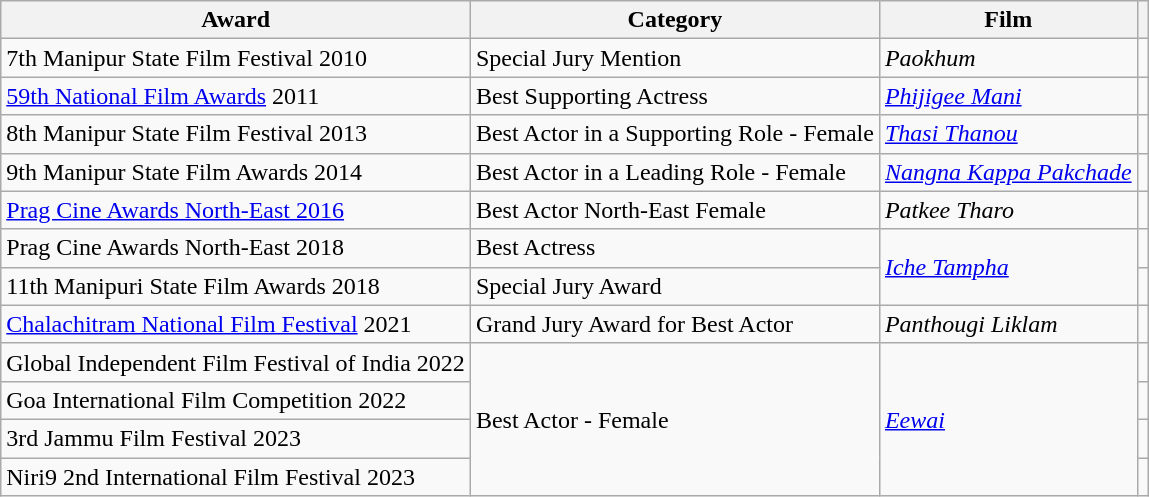<table class="wikitable sortable">
<tr>
<th>Award</th>
<th>Category</th>
<th>Film</th>
<th></th>
</tr>
<tr>
<td>7th Manipur State Film Festival 2010</td>
<td>Special Jury Mention</td>
<td><em>Paokhum</em></td>
<td></td>
</tr>
<tr>
<td><a href='#'>59th National Film Awards</a> 2011</td>
<td>Best Supporting Actress</td>
<td><em><a href='#'>Phijigee Mani</a></em></td>
<td></td>
</tr>
<tr>
<td>8th Manipur State Film Festival 2013</td>
<td>Best Actor in a Supporting Role - Female</td>
<td><em><a href='#'>Thasi Thanou</a></em></td>
<td></td>
</tr>
<tr>
<td>9th Manipur State Film Awards 2014</td>
<td>Best Actor in a Leading Role - Female</td>
<td><em><a href='#'>Nangna Kappa Pakchade</a></em></td>
<td></td>
</tr>
<tr>
<td><a href='#'>Prag Cine Awards North-East 2016</a></td>
<td>Best Actor North-East Female</td>
<td><em>Patkee Tharo</em></td>
<td></td>
</tr>
<tr>
<td>Prag Cine Awards North-East 2018</td>
<td>Best Actress</td>
<td rowspan="2"><em><a href='#'>Iche Tampha</a></em></td>
<td></td>
</tr>
<tr>
<td>11th Manipuri State Film Awards 2018</td>
<td>Special Jury Award</td>
<td></td>
</tr>
<tr>
<td><a href='#'>Chalachitram National Film Festival</a> 2021</td>
<td>Grand Jury Award for Best Actor</td>
<td><em>Panthougi Liklam</em></td>
<td></td>
</tr>
<tr>
<td>Global Independent Film Festival of India 2022</td>
<td rowspan="4">Best Actor - Female</td>
<td rowspan="4"><em><a href='#'>Eewai</a></em></td>
<td></td>
</tr>
<tr>
<td>Goa International Film Competition 2022</td>
<td></td>
</tr>
<tr>
<td>3rd Jammu Film Festival 2023</td>
<td></td>
</tr>
<tr>
<td>Niri9 2nd International Film Festival 2023</td>
<td></td>
</tr>
</table>
